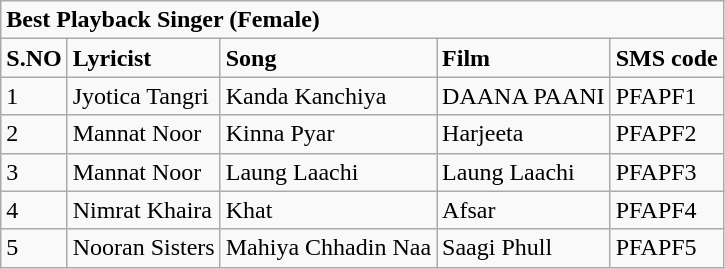<table class="wikitable">
<tr>
<td colspan="5"><strong>Best Playback Singer (Female)</strong></td>
</tr>
<tr>
<td><strong>S.NO</strong></td>
<td><strong>Lyricist</strong></td>
<td><strong>Song</strong></td>
<td><strong>Film</strong></td>
<td><strong>SMS code</strong></td>
</tr>
<tr>
<td>1</td>
<td>Jyotica Tangri</td>
<td>Kanda Kanchiya</td>
<td>DAANA PAANI</td>
<td>PFAPF1</td>
</tr>
<tr>
<td>2</td>
<td>Mannat Noor</td>
<td>Kinna Pyar</td>
<td>Harjeeta</td>
<td>PFAPF2</td>
</tr>
<tr>
<td>3</td>
<td>Mannat Noor</td>
<td>Laung Laachi</td>
<td>Laung Laachi</td>
<td>PFAPF3</td>
</tr>
<tr>
<td>4</td>
<td>Nimrat Khaira</td>
<td>Khat</td>
<td>Afsar</td>
<td>PFAPF4</td>
</tr>
<tr>
<td>5</td>
<td>Nooran Sisters</td>
<td>Mahiya Chhadin Naa</td>
<td>Saagi Phull</td>
<td>PFAPF5</td>
</tr>
</table>
